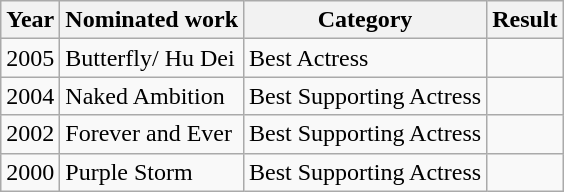<table class="wikitable">
<tr>
<th>Year</th>
<th>Nominated work</th>
<th>Category</th>
<th>Result</th>
</tr>
<tr>
<td>2005</td>
<td>Butterfly/ Hu Dei</td>
<td>Best Actress</td>
<td></td>
</tr>
<tr>
<td>2004</td>
<td>Naked Ambition</td>
<td>Best Supporting Actress</td>
<td></td>
</tr>
<tr>
<td>2002</td>
<td>Forever and Ever</td>
<td>Best Supporting Actress</td>
<td></td>
</tr>
<tr>
<td>2000</td>
<td>Purple Storm</td>
<td>Best Supporting Actress</td>
<td></td>
</tr>
</table>
